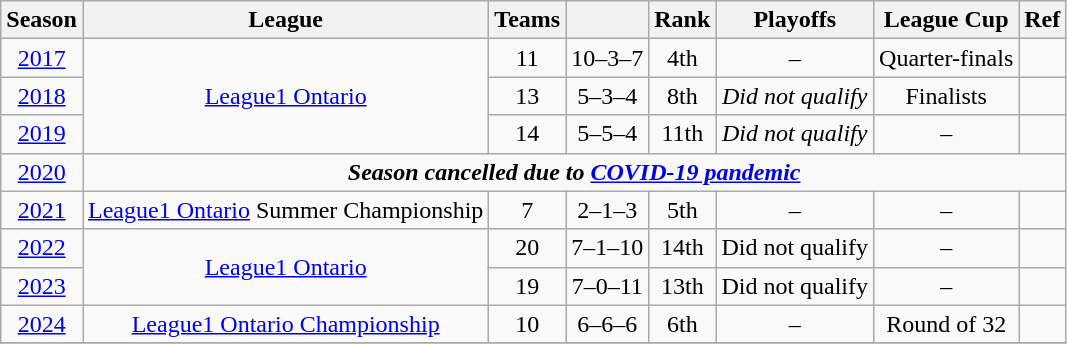<table class="wikitable" style="text-align: center;">
<tr>
<th>Season</th>
<th>League</th>
<th>Teams</th>
<th></th>
<th>Rank</th>
<th>Playoffs</th>
<th>League Cup</th>
<th>Ref</th>
</tr>
<tr>
<td><a href='#'>2017</a></td>
<td rowspan="3"><a href='#'>League1 Ontario</a></td>
<td>11</td>
<td>10–3–7</td>
<td>4th</td>
<td>–</td>
<td>Quarter-finals</td>
<td></td>
</tr>
<tr>
<td><a href='#'>2018</a></td>
<td>13</td>
<td>5–3–4</td>
<td>8th</td>
<td><em>Did not qualify</em></td>
<td>Finalists</td>
<td></td>
</tr>
<tr>
<td><a href='#'>2019</a></td>
<td>14</td>
<td>5–5–4</td>
<td>11th</td>
<td><em>Did not qualify</em></td>
<td>–</td>
<td></td>
</tr>
<tr>
<td><a href='#'>2020</a></td>
<td colspan="7"><strong><em>Season cancelled due to <a href='#'>COVID-19 pandemic</a></em></strong></td>
</tr>
<tr>
<td><a href='#'>2021</a></td>
<td><a href='#'>League1 Ontario</a> Summer Championship</td>
<td>7</td>
<td>2–1–3</td>
<td>5th</td>
<td>–</td>
<td>–</td>
<td></td>
</tr>
<tr>
<td><a href='#'>2022</a></td>
<td rowspan=2><a href='#'>League1 Ontario</a></td>
<td>20</td>
<td>7–1–10</td>
<td>14th</td>
<td>Did not qualify</td>
<td>–</td>
<td></td>
</tr>
<tr>
<td><a href='#'>2023</a></td>
<td>19</td>
<td>7–0–11</td>
<td>13th</td>
<td>Did not qualify</td>
<td>–</td>
<td></td>
</tr>
<tr>
<td><a href='#'>2024</a></td>
<td><a href='#'>League1 Ontario Championship</a></td>
<td>10</td>
<td>6–6–6</td>
<td>6th</td>
<td>–</td>
<td>Round of 32</td>
<td></td>
</tr>
<tr>
</tr>
</table>
